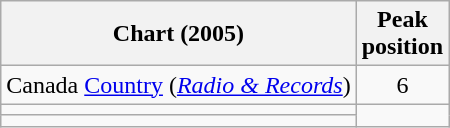<table class="wikitable sortable">
<tr>
<th align="left">Chart (2005)</th>
<th align="center">Peak<br>position</th>
</tr>
<tr>
<td align="left">Canada <a href='#'>Country</a> (<em><a href='#'>Radio & Records</a></em>)</td>
<td align="center">6</td>
</tr>
<tr>
<td></td>
</tr>
<tr>
<td></td>
</tr>
</table>
